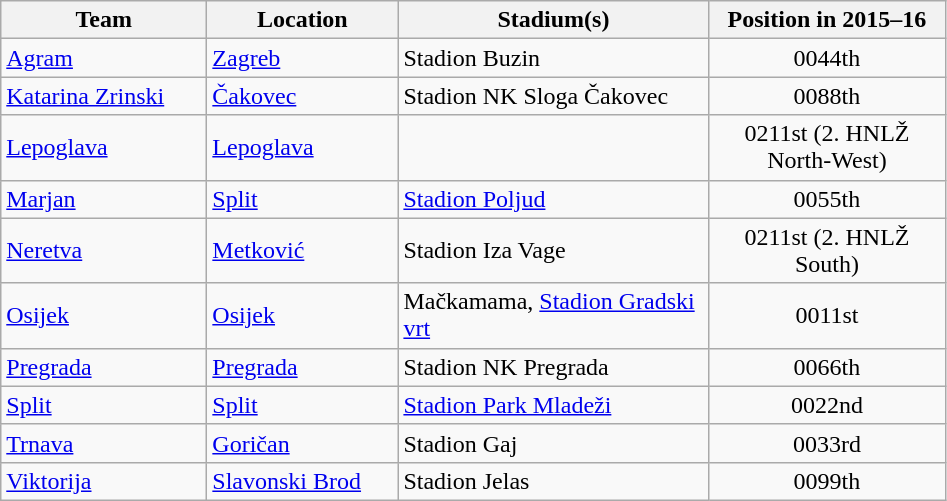<table class="wikitable sortable" style="text-align: left;">
<tr>
<th width="130">Team</th>
<th width="120">Location</th>
<th width="200">Stadium(s)</th>
<th width="150">Position in 2015–16</th>
</tr>
<tr>
<td><a href='#'>Agram</a></td>
<td><a href='#'>Zagreb</a></td>
<td>Stadion Buzin</td>
<td style="text-align:center;"><span>004</span>4th</td>
</tr>
<tr>
<td><a href='#'>Katarina Zrinski</a></td>
<td><a href='#'>Čakovec</a></td>
<td>Stadion NK Sloga Čakovec</td>
<td style="text-align:center;"><span>008</span>8th</td>
</tr>
<tr>
<td><a href='#'>Lepoglava</a></td>
<td><a href='#'>Lepoglava</a></td>
<td></td>
<td style="text-align:center;"><span>021</span>1st (2. HNLŽ North-West)</td>
</tr>
<tr>
<td><a href='#'>Marjan</a></td>
<td><a href='#'>Split</a></td>
<td><a href='#'>Stadion Poljud</a></td>
<td style="text-align:center;"><span>005</span>5th</td>
</tr>
<tr>
<td><a href='#'>Neretva</a></td>
<td><a href='#'>Metković</a></td>
<td>Stadion Iza Vage</td>
<td style="text-align:center;"><span>021</span>1st (2. HNLŽ South)</td>
</tr>
<tr>
<td><a href='#'>Osijek</a></td>
<td><a href='#'>Osijek</a></td>
<td>Mačkamama, <a href='#'>Stadion Gradski vrt</a></td>
<td style="text-align:center;"><span>001</span>1st</td>
</tr>
<tr>
<td><a href='#'>Pregrada</a></td>
<td><a href='#'>Pregrada</a></td>
<td>Stadion NK Pregrada</td>
<td style="text-align:center;"><span>006</span>6th</td>
</tr>
<tr>
<td><a href='#'>Split</a></td>
<td><a href='#'>Split</a></td>
<td><a href='#'>Stadion Park Mladeži</a></td>
<td style="text-align:center;"><span>002</span>2nd</td>
</tr>
<tr>
<td><a href='#'>Trnava</a></td>
<td><a href='#'>Goričan</a></td>
<td>Stadion Gaj</td>
<td style="text-align:center;"><span>003</span>3rd</td>
</tr>
<tr>
<td><a href='#'>Viktorija</a></td>
<td><a href='#'>Slavonski Brod</a></td>
<td>Stadion Jelas</td>
<td style="text-align:center;"><span>009</span>9th</td>
</tr>
</table>
